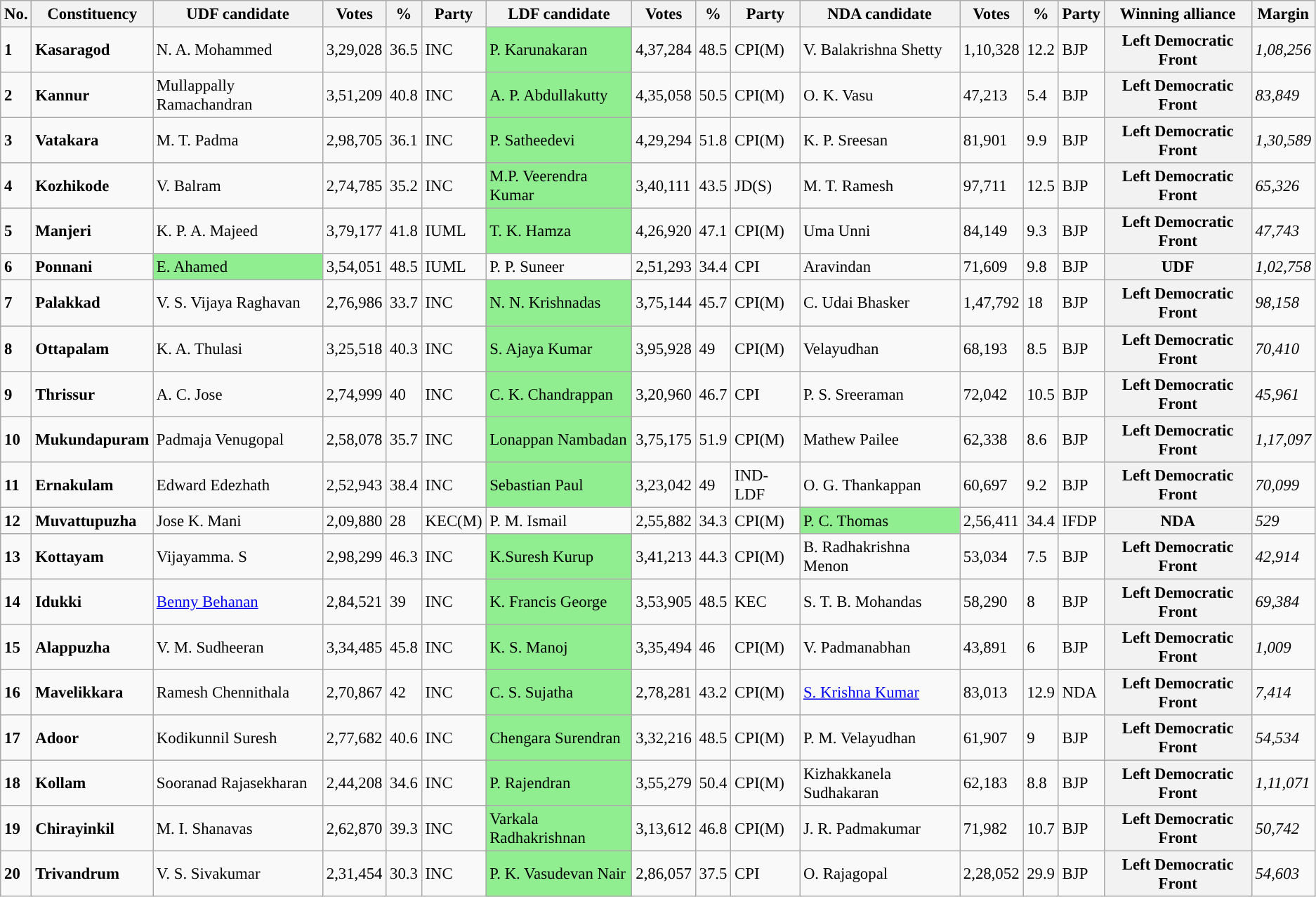<table class="wikitable sortable" style="font-size:95%;">
<tr>
<th>No.</th>
<th>Constituency</th>
<th>UDF candidate</th>
<th>Votes</th>
<th>%</th>
<th>Party</th>
<th>LDF candidate</th>
<th>Votes</th>
<th>%</th>
<th>Party</th>
<th>NDA candidate</th>
<th>Votes</th>
<th>%</th>
<th>Party</th>
<th>Winning alliance</th>
<th>Margin</th>
</tr>
<tr>
<td><strong>1</strong></td>
<td><strong>Kasaragod</strong></td>
<td>N. A. Mohammed</td>
<td>3,29,028</td>
<td>36.5</td>
<td>INC</td>
<td style="background:lightgreen;">P. Karunakaran</td>
<td>4,37,284</td>
<td>48.5</td>
<td>CPI(M)</td>
<td>V. Balakrishna Shetty</td>
<td>1,10,328</td>
<td>12.2</td>
<td>BJP</td>
<th style="background:">Left Democratic Front</th>
<td><em>1,08,256</em></td>
</tr>
<tr>
<td><strong>2</strong></td>
<td><strong>Kannur</strong></td>
<td>Mullappally Ramachandran</td>
<td>3,51,209</td>
<td>40.8</td>
<td>INC</td>
<td style="background:lightgreen;">A. P. Abdullakutty</td>
<td>4,35,058</td>
<td>50.5</td>
<td>CPI(M)</td>
<td>O. K. Vasu</td>
<td>47,213</td>
<td>5.4</td>
<td>BJP</td>
<th style="background:">Left Democratic Front</th>
<td><em>83,849</em></td>
</tr>
<tr>
<td><strong>3</strong></td>
<td><strong>Vatakara</strong></td>
<td>M. T. Padma</td>
<td>2,98,705</td>
<td>36.1</td>
<td>INC</td>
<td style="background:lightgreen;">P. Satheedevi</td>
<td>4,29,294</td>
<td>51.8</td>
<td>CPI(M)</td>
<td>K. P. Sreesan</td>
<td>81,901</td>
<td>9.9</td>
<td>BJP</td>
<th style="background:">Left Democratic Front</th>
<td><em>1,30,589</em></td>
</tr>
<tr>
<td><strong>4</strong></td>
<td><strong>Kozhikode</strong></td>
<td>V. Balram</td>
<td>2,74,785</td>
<td>35.2</td>
<td>INC</td>
<td style="background:lightgreen;">M.P. Veerendra Kumar</td>
<td>3,40,111</td>
<td>43.5</td>
<td>JD(S)</td>
<td>M. T. Ramesh</td>
<td>97,711</td>
<td>12.5</td>
<td>BJP</td>
<th style="background:">Left Democratic Front</th>
<td><em>65,326</em></td>
</tr>
<tr>
<td><strong>5</strong></td>
<td><strong>Manjeri</strong></td>
<td>K. P. A. Majeed</td>
<td>3,79,177</td>
<td>41.8</td>
<td>IUML</td>
<td style="background:lightgreen;">T. K. Hamza</td>
<td>4,26,920</td>
<td>47.1</td>
<td>CPI(M)</td>
<td>Uma Unni</td>
<td>84,149</td>
<td>9.3</td>
<td>BJP</td>
<th style="background:">Left Democratic Front</th>
<td><em>47,743</em></td>
</tr>
<tr>
<td><strong>6</strong></td>
<td><strong>Ponnani</strong></td>
<td style="background:lightgreen;">E. Ahamed</td>
<td>3,54,051</td>
<td>48.5</td>
<td>IUML</td>
<td>P. P. Suneer</td>
<td>2,51,293</td>
<td>34.4</td>
<td>CPI</td>
<td>Aravindan</td>
<td>71,609</td>
<td>9.8</td>
<td>BJP</td>
<th style="background:">UDF</th>
<td><em>1,02,758</em></td>
</tr>
<tr>
<td><strong>7</strong></td>
<td><strong>Palakkad</strong></td>
<td>V. S. Vijaya Raghavan</td>
<td>2,76,986</td>
<td>33.7</td>
<td>INC</td>
<td style="background:lightgreen;">N. N. Krishnadas</td>
<td>3,75,144</td>
<td>45.7</td>
<td>CPI(M)</td>
<td>C. Udai Bhasker</td>
<td>1,47,792</td>
<td>18</td>
<td>BJP</td>
<th style="background:">Left Democratic Front</th>
<td><em>98,158</em></td>
</tr>
<tr>
<td><strong>8</strong></td>
<td><strong>Ottapalam</strong></td>
<td>K. A. Thulasi</td>
<td>3,25,518</td>
<td>40.3</td>
<td>INC</td>
<td style="background:lightgreen;">S. Ajaya Kumar</td>
<td>3,95,928</td>
<td>49</td>
<td>CPI(M)</td>
<td>Velayudhan</td>
<td>68,193</td>
<td>8.5</td>
<td>BJP</td>
<th style="background:">Left Democratic Front</th>
<td><em>70,410</em></td>
</tr>
<tr>
<td><strong>9</strong></td>
<td><strong>Thrissur</strong></td>
<td>A. C. Jose</td>
<td>2,74,999</td>
<td>40</td>
<td>INC</td>
<td style="background:lightgreen;">C. K. Chandrappan</td>
<td>3,20,960</td>
<td>46.7</td>
<td>CPI</td>
<td>P. S. Sreeraman</td>
<td>72,042</td>
<td>10.5</td>
<td>BJP</td>
<th style="background:">Left Democratic Front</th>
<td><em>45,961</em></td>
</tr>
<tr>
<td><strong>10</strong></td>
<td><strong>Mukundapuram</strong></td>
<td>Padmaja Venugopal</td>
<td>2,58,078</td>
<td>35.7</td>
<td>INC</td>
<td style="background:lightgreen;">Lonappan Nambadan</td>
<td>3,75,175</td>
<td>51.9</td>
<td>CPI(M)</td>
<td>Mathew Pailee</td>
<td>62,338</td>
<td>8.6</td>
<td>BJP</td>
<th style="background:">Left Democratic Front</th>
<td><em>1,17,097</em></td>
</tr>
<tr>
<td><strong>11</strong></td>
<td><strong>Ernakulam</strong></td>
<td>Edward Edezhath</td>
<td>2,52,943</td>
<td>38.4</td>
<td>INC</td>
<td style="background:lightgreen;">Sebastian Paul</td>
<td>3,23,042</td>
<td>49</td>
<td>IND-LDF</td>
<td>O. G. Thankappan</td>
<td>60,697</td>
<td>9.2</td>
<td>BJP</td>
<th style="background:">Left Democratic Front</th>
<td><em>70,099</em></td>
</tr>
<tr>
<td><strong>12</strong></td>
<td><strong>Muvattupuzha</strong></td>
<td>Jose K. Mani</td>
<td>2,09,880</td>
<td>28</td>
<td>KEC(M)</td>
<td>P. M. Ismail</td>
<td>2,55,882</td>
<td>34.3</td>
<td>CPI(M)</td>
<td style="background:lightgreen;">P. C. Thomas</td>
<td>2,56,411</td>
<td>34.4</td>
<td>IFDP</td>
<th style="background:">NDA</th>
<td><em>529</em></td>
</tr>
<tr>
<td><strong>13</strong></td>
<td><strong>Kottayam</strong></td>
<td>Vijayamma. S</td>
<td>2,98,299</td>
<td>46.3</td>
<td>INC</td>
<td style="background:lightgreen;">K.Suresh Kurup</td>
<td>3,41,213</td>
<td>44.3</td>
<td>CPI(M)</td>
<td>B. Radhakrishna Menon</td>
<td>53,034</td>
<td>7.5</td>
<td>BJP</td>
<th style="background:">Left Democratic Front</th>
<td><em>42,914</em></td>
</tr>
<tr>
<td><strong>14</strong></td>
<td><strong>Idukki</strong></td>
<td><a href='#'>Benny Behanan</a></td>
<td>2,84,521</td>
<td>39</td>
<td>INC</td>
<td style="background:lightgreen;">K. Francis George</td>
<td>3,53,905</td>
<td>48.5</td>
<td>KEC</td>
<td>S. T. B. Mohandas</td>
<td>58,290</td>
<td>8</td>
<td>BJP</td>
<th style="background:">Left Democratic Front</th>
<td><em>69,384</em></td>
</tr>
<tr>
<td><strong>15</strong></td>
<td><strong>Alappuzha</strong></td>
<td>V. M. Sudheeran</td>
<td>3,34,485</td>
<td>45.8</td>
<td>INC</td>
<td style="background:lightgreen;">K. S. Manoj</td>
<td>3,35,494</td>
<td>46</td>
<td>CPI(M)</td>
<td>V. Padmanabhan</td>
<td>43,891</td>
<td>6</td>
<td>BJP</td>
<th style="background:">Left Democratic Front</th>
<td><em>1,009</em></td>
</tr>
<tr>
<td><strong>16</strong></td>
<td><strong>Mavelikkara</strong></td>
<td>Ramesh Chennithala</td>
<td>2,70,867</td>
<td>42</td>
<td>INC</td>
<td style="background:lightgreen;">C. S. Sujatha</td>
<td>2,78,281</td>
<td>43.2</td>
<td>CPI(M)</td>
<td><a href='#'>S. Krishna Kumar</a></td>
<td>83,013</td>
<td>12.9</td>
<td>NDA</td>
<th style="background:">Left Democratic Front</th>
<td><em>7,414</em></td>
</tr>
<tr>
<td><strong>17</strong></td>
<td><strong>Adoor</strong></td>
<td>Kodikunnil Suresh</td>
<td>2,77,682</td>
<td>40.6</td>
<td>INC</td>
<td style="background:lightgreen;">Chengara Surendran</td>
<td>3,32,216</td>
<td>48.5</td>
<td>CPI(M)</td>
<td>P. M. Velayudhan</td>
<td>61,907</td>
<td>9</td>
<td>BJP</td>
<th style="background:">Left Democratic Front</th>
<td><em>54,534</em></td>
</tr>
<tr>
<td><strong>18</strong></td>
<td><strong>Kollam</strong></td>
<td>Sooranad Rajasekharan</td>
<td>2,44,208</td>
<td>34.6</td>
<td>INC</td>
<td style="background:lightgreen;">P. Rajendran</td>
<td>3,55,279</td>
<td>50.4</td>
<td>CPI(M)</td>
<td>Kizhakkanela Sudhakaran</td>
<td>62,183</td>
<td>8.8</td>
<td>BJP</td>
<th style="background:">Left Democratic Front</th>
<td><em>1,11,071</em></td>
</tr>
<tr>
<td><strong>19</strong></td>
<td><strong>Chirayinkil</strong></td>
<td>M. I. Shanavas</td>
<td>2,62,870</td>
<td>39.3</td>
<td>INC</td>
<td style="background:lightgreen;">Varkala Radhakrishnan</td>
<td>3,13,612</td>
<td>46.8</td>
<td>CPI(M)</td>
<td>J. R. Padmakumar</td>
<td>71,982</td>
<td>10.7</td>
<td>BJP</td>
<th style="background:">Left Democratic Front</th>
<td><em>50,742</em></td>
</tr>
<tr>
<td><strong>20</strong></td>
<td><strong>Trivandrum</strong></td>
<td>V. S. Sivakumar</td>
<td>2,31,454</td>
<td>30.3</td>
<td>INC</td>
<td style="background:lightgreen;">P. K. Vasudevan Nair</td>
<td>2,86,057</td>
<td>37.5</td>
<td>CPI</td>
<td>O. Rajagopal</td>
<td>2,28,052</td>
<td>29.9</td>
<td>BJP</td>
<th style="background:">Left Democratic Front</th>
<td><em>54,603</em></td>
</tr>
</table>
